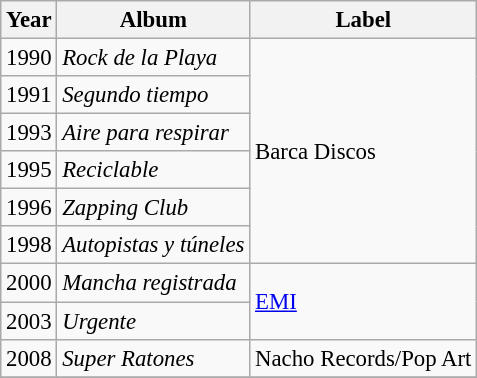<table class="wikitable" style="font-size: 95%;">
<tr>
<th>Year</th>
<th>Album</th>
<th>Label</th>
</tr>
<tr>
<td>1990</td>
<td><em>Rock de la Playa</em></td>
<td rowspan="6">Barca Discos</td>
</tr>
<tr>
<td>1991</td>
<td><em>Segundo tiempo</em></td>
</tr>
<tr>
<td>1993</td>
<td><em>Aire para respirar</em></td>
</tr>
<tr>
<td>1995</td>
<td><em>Reciclable</em></td>
</tr>
<tr>
<td>1996</td>
<td><em>Zapping Club</em></td>
</tr>
<tr>
<td>1998</td>
<td><em>Autopistas y túneles</em></td>
</tr>
<tr>
<td>2000</td>
<td><em>Mancha registrada</em></td>
<td rowspan="2"><a href='#'>EMI</a></td>
</tr>
<tr>
<td>2003</td>
<td><em>Urgente</em></td>
</tr>
<tr>
<td>2008</td>
<td><em>Super Ratones</em></td>
<td rowspan="1">Nacho Records/Pop Art</td>
</tr>
<tr>
</tr>
</table>
